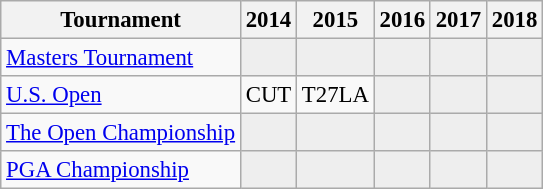<table class="wikitable" style="font-size:95%;text-align:center;">
<tr>
<th>Tournament</th>
<th>2014</th>
<th>2015</th>
<th>2016</th>
<th>2017</th>
<th>2018</th>
</tr>
<tr>
<td align=left><a href='#'>Masters Tournament</a></td>
<td style="background:#eeeeee;"></td>
<td style="background:#eeeeee;"></td>
<td style="background:#eeeeee;"></td>
<td style="background:#eeeeee;"></td>
<td style="background:#eeeeee;"></td>
</tr>
<tr>
<td align=left><a href='#'>U.S. Open</a></td>
<td>CUT</td>
<td>T27<span>LA</span></td>
<td style="background:#eeeeee;"></td>
<td style="background:#eeeeee;"></td>
<td style="background:#eeeeee;"></td>
</tr>
<tr>
<td align=left><a href='#'>The Open Championship</a></td>
<td style="background:#eeeeee;"></td>
<td style="background:#eeeeee;"></td>
<td style="background:#eeeeee;"></td>
<td style="background:#eeeeee;"></td>
<td style="background:#eeeeee;"></td>
</tr>
<tr>
<td align=left><a href='#'>PGA Championship</a></td>
<td style="background:#eeeeee;"></td>
<td style="background:#eeeeee;"></td>
<td style="background:#eeeeee;"></td>
<td style="background:#eeeeee;"></td>
<td style="background:#eeeeee;"></td>
</tr>
</table>
